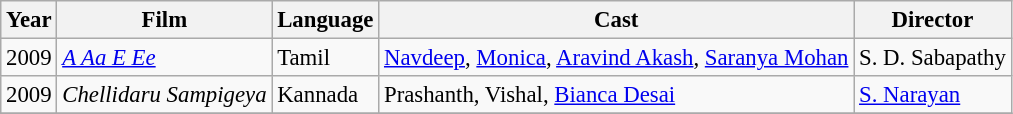<table class="wikitable sortable" style="font-size:95%;">
<tr>
<th>Year</th>
<th>Film</th>
<th>Language</th>
<th>Cast</th>
<th>Director</th>
</tr>
<tr>
<td>2009</td>
<td><em><a href='#'>A Aa E Ee</a></em></td>
<td>Tamil</td>
<td><a href='#'>Navdeep</a>, <a href='#'>Monica</a>, <a href='#'>Aravind Akash</a>, <a href='#'>Saranya Mohan</a></td>
<td>S. D. Sabapathy</td>
</tr>
<tr>
<td>2009</td>
<td><em>Chellidaru Sampigeya</em></td>
<td>Kannada</td>
<td>Prashanth, Vishal, <a href='#'>Bianca Desai</a></td>
<td><a href='#'>S. Narayan</a></td>
</tr>
<tr>
</tr>
</table>
